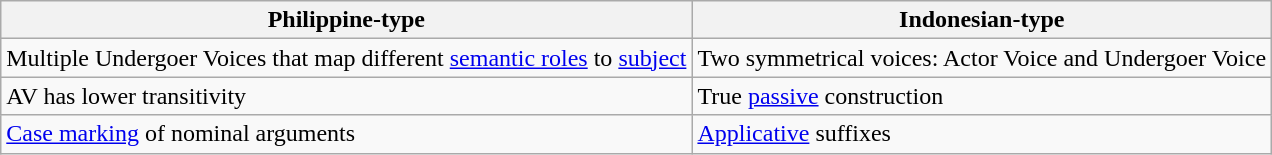<table class="wikitable">
<tr>
<th>Philippine-type</th>
<th>Indonesian-type</th>
</tr>
<tr>
<td>Multiple Undergoer Voices that map different <a href='#'>semantic roles</a> to <a href='#'>subject</a></td>
<td>Two symmetrical voices: Actor Voice and Undergoer Voice</td>
</tr>
<tr>
<td>AV has lower transitivity</td>
<td>True <a href='#'>passive</a> construction</td>
</tr>
<tr>
<td><a href='#'>Case marking</a> of nominal arguments</td>
<td><a href='#'>Applicative</a> suffixes</td>
</tr>
</table>
